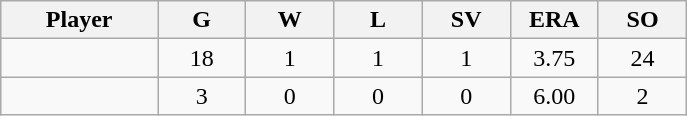<table class="wikitable sortable">
<tr>
<th bgcolor="#DDDDFF" width="16%">Player</th>
<th bgcolor="#DDDDFF" width="9%">G</th>
<th bgcolor="#DDDDFF" width="9%">W</th>
<th bgcolor="#DDDDFF" width="9%">L</th>
<th bgcolor="#DDDDFF" width="9%">SV</th>
<th bgcolor="#DDDDFF" width="9%">ERA</th>
<th bgcolor="#DDDDFF" width="9%">SO</th>
</tr>
<tr align="center">
<td></td>
<td>18</td>
<td>1</td>
<td>1</td>
<td>1</td>
<td>3.75</td>
<td>24</td>
</tr>
<tr align="center">
<td></td>
<td>3</td>
<td>0</td>
<td>0</td>
<td>0</td>
<td>6.00</td>
<td>2</td>
</tr>
</table>
